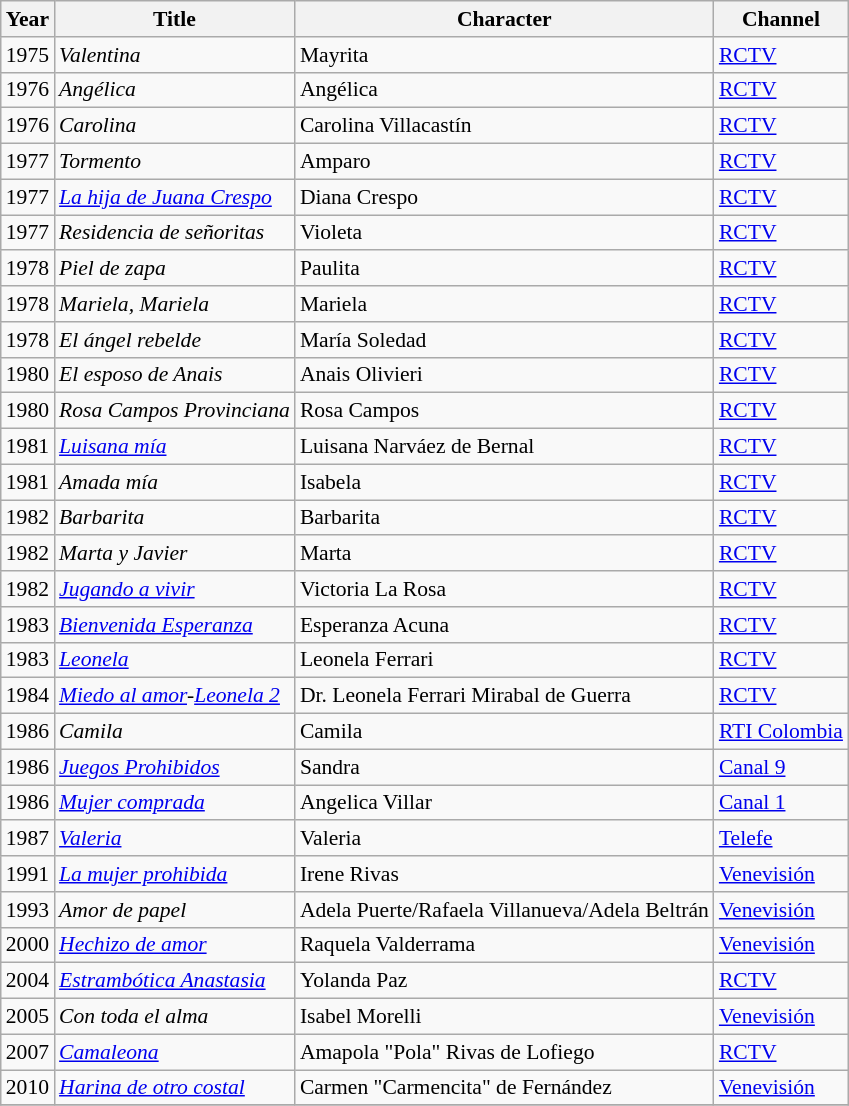<table class="wikitable" style="font-size: 90%;">
<tr>
<th>Year</th>
<th>Title</th>
<th>Character</th>
<th>Channel</th>
</tr>
<tr>
<td>1975</td>
<td><em>Valentina</em></td>
<td>Mayrita</td>
<td><a href='#'>RCTV</a></td>
</tr>
<tr>
<td>1976</td>
<td><em>Angélica</em></td>
<td>Angélica</td>
<td><a href='#'>RCTV</a></td>
</tr>
<tr>
<td>1976</td>
<td><em>Carolina</em></td>
<td>Carolina Villacastín</td>
<td><a href='#'>RCTV</a></td>
</tr>
<tr>
<td>1977</td>
<td><em>Tormento</em></td>
<td>Amparo</td>
<td><a href='#'>RCTV</a></td>
</tr>
<tr>
<td>1977</td>
<td><em><a href='#'>La hija de Juana Crespo</a></em></td>
<td>Diana Crespo</td>
<td><a href='#'>RCTV</a></td>
</tr>
<tr>
<td>1977</td>
<td><em>Residencia de señoritas</em></td>
<td>Violeta</td>
<td><a href='#'>RCTV</a></td>
</tr>
<tr>
<td>1978</td>
<td><em>Piel de zapa</em></td>
<td>Paulita</td>
<td><a href='#'>RCTV</a></td>
</tr>
<tr>
<td>1978</td>
<td><em>Mariela, Mariela</em></td>
<td>Mariela</td>
<td><a href='#'>RCTV</a></td>
</tr>
<tr>
<td>1978</td>
<td><em>El ángel rebelde</em></td>
<td>María Soledad</td>
<td><a href='#'>RCTV</a></td>
</tr>
<tr>
<td>1980</td>
<td><em>El esposo de Anais</em></td>
<td>Anais Olivieri</td>
<td><a href='#'>RCTV</a></td>
</tr>
<tr>
<td>1980</td>
<td><em>Rosa Campos Provinciana</em></td>
<td>Rosa Campos</td>
<td><a href='#'>RCTV</a></td>
</tr>
<tr>
<td>1981</td>
<td><em><a href='#'>Luisana mía</a></em></td>
<td>Luisana Narváez de Bernal</td>
<td><a href='#'>RCTV</a></td>
</tr>
<tr>
<td>1981</td>
<td><em>Amada mía</em></td>
<td>Isabela</td>
<td><a href='#'>RCTV</a></td>
</tr>
<tr>
<td>1982</td>
<td><em>Barbarita</em></td>
<td>Barbarita</td>
<td><a href='#'>RCTV</a></td>
</tr>
<tr>
<td>1982</td>
<td><em>Marta y Javier</em></td>
<td>Marta</td>
<td><a href='#'>RCTV</a></td>
</tr>
<tr>
<td>1982</td>
<td><em><a href='#'>Jugando a vivir</a></em></td>
<td>Victoria La Rosa</td>
<td><a href='#'>RCTV</a></td>
</tr>
<tr>
<td>1983</td>
<td><em><a href='#'>Bienvenida Esperanza</a></em></td>
<td>Esperanza Acuna</td>
<td><a href='#'>RCTV</a></td>
</tr>
<tr>
<td>1983</td>
<td><em><a href='#'>Leonela</a></em></td>
<td>Leonela Ferrari</td>
<td><a href='#'>RCTV</a></td>
</tr>
<tr>
<td>1984</td>
<td><em><a href='#'>Miedo al amor</a>-<a href='#'>Leonela 2</a></em></td>
<td>Dr. Leonela Ferrari Mirabal de Guerra</td>
<td><a href='#'>RCTV</a></td>
</tr>
<tr>
<td>1986</td>
<td><em>Camila</em></td>
<td>Camila</td>
<td><a href='#'>RTI Colombia</a></td>
</tr>
<tr>
<td>1986</td>
<td><em><a href='#'>Juegos Prohibidos</a></em></td>
<td>Sandra</td>
<td><a href='#'>Canal 9</a></td>
</tr>
<tr>
<td>1986</td>
<td><em><a href='#'>Mujer comprada</a></em></td>
<td>Angelica Villar</td>
<td><a href='#'>Canal 1</a></td>
</tr>
<tr>
<td>1987</td>
<td><em><a href='#'>Valeria</a></em></td>
<td>Valeria</td>
<td><a href='#'>Telefe</a></td>
</tr>
<tr>
<td>1991</td>
<td><em><a href='#'>La mujer prohibida</a></em></td>
<td>Irene Rivas</td>
<td><a href='#'>Venevisión</a></td>
</tr>
<tr>
<td>1993</td>
<td><em>Amor de papel</em></td>
<td>Adela Puerte/Rafaela Villanueva/Adela Beltrán</td>
<td><a href='#'>Venevisión</a></td>
</tr>
<tr>
<td>2000</td>
<td><em><a href='#'>Hechizo de amor</a></em></td>
<td>Raquela Valderrama</td>
<td><a href='#'>Venevisión</a></td>
</tr>
<tr>
<td>2004</td>
<td><em><a href='#'>Estrambótica Anastasia</a></em></td>
<td>Yolanda Paz</td>
<td><a href='#'>RCTV</a></td>
</tr>
<tr>
<td>2005</td>
<td><em>Con toda el alma</em></td>
<td>Isabel Morelli</td>
<td><a href='#'>Venevisión</a></td>
</tr>
<tr>
<td>2007</td>
<td><em><a href='#'>Camaleona</a></em></td>
<td>Amapola "Pola" Rivas de Lofiego</td>
<td><a href='#'>RCTV</a></td>
</tr>
<tr>
<td>2010</td>
<td><em><a href='#'>Harina de otro costal</a></em></td>
<td>Carmen "Carmencita" de Fernández</td>
<td><a href='#'>Venevisión</a></td>
</tr>
<tr>
</tr>
</table>
